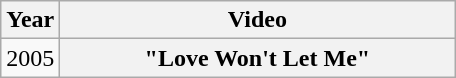<table class="wikitable plainrowheaders">
<tr>
<th>Year</th>
<th style="width:16em;">Video</th>
</tr>
<tr>
<td>2005</td>
<th scope="row">"Love Won't Let Me"</th>
</tr>
</table>
